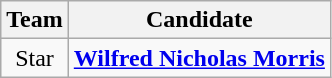<table class="wikitable" style="text-align:center">
<tr>
<th>Team</th>
<th>Candidate</th>
</tr>
<tr>
<td>Star</td>
<td><strong><a href='#'>Wilfred Nicholas Morris</a></strong></td>
</tr>
</table>
